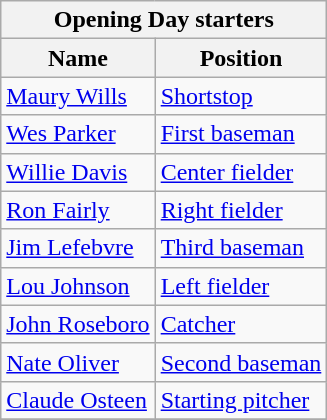<table class="wikitable" style="text-align:left">
<tr>
<th colspan="2">Opening Day starters</th>
</tr>
<tr>
<th>Name</th>
<th>Position</th>
</tr>
<tr>
<td><a href='#'>Maury Wills</a></td>
<td><a href='#'>Shortstop</a></td>
</tr>
<tr>
<td><a href='#'>Wes Parker</a></td>
<td><a href='#'>First baseman</a></td>
</tr>
<tr>
<td><a href='#'>Willie Davis</a></td>
<td><a href='#'>Center fielder</a></td>
</tr>
<tr>
<td><a href='#'>Ron Fairly</a></td>
<td><a href='#'>Right fielder</a></td>
</tr>
<tr>
<td><a href='#'>Jim Lefebvre</a></td>
<td><a href='#'>Third baseman</a></td>
</tr>
<tr>
<td><a href='#'>Lou Johnson</a></td>
<td><a href='#'>Left fielder</a></td>
</tr>
<tr>
<td><a href='#'>John Roseboro</a></td>
<td><a href='#'>Catcher</a></td>
</tr>
<tr>
<td><a href='#'>Nate Oliver</a></td>
<td><a href='#'>Second baseman</a></td>
</tr>
<tr>
<td><a href='#'>Claude Osteen</a></td>
<td><a href='#'>Starting pitcher</a></td>
</tr>
<tr>
</tr>
</table>
